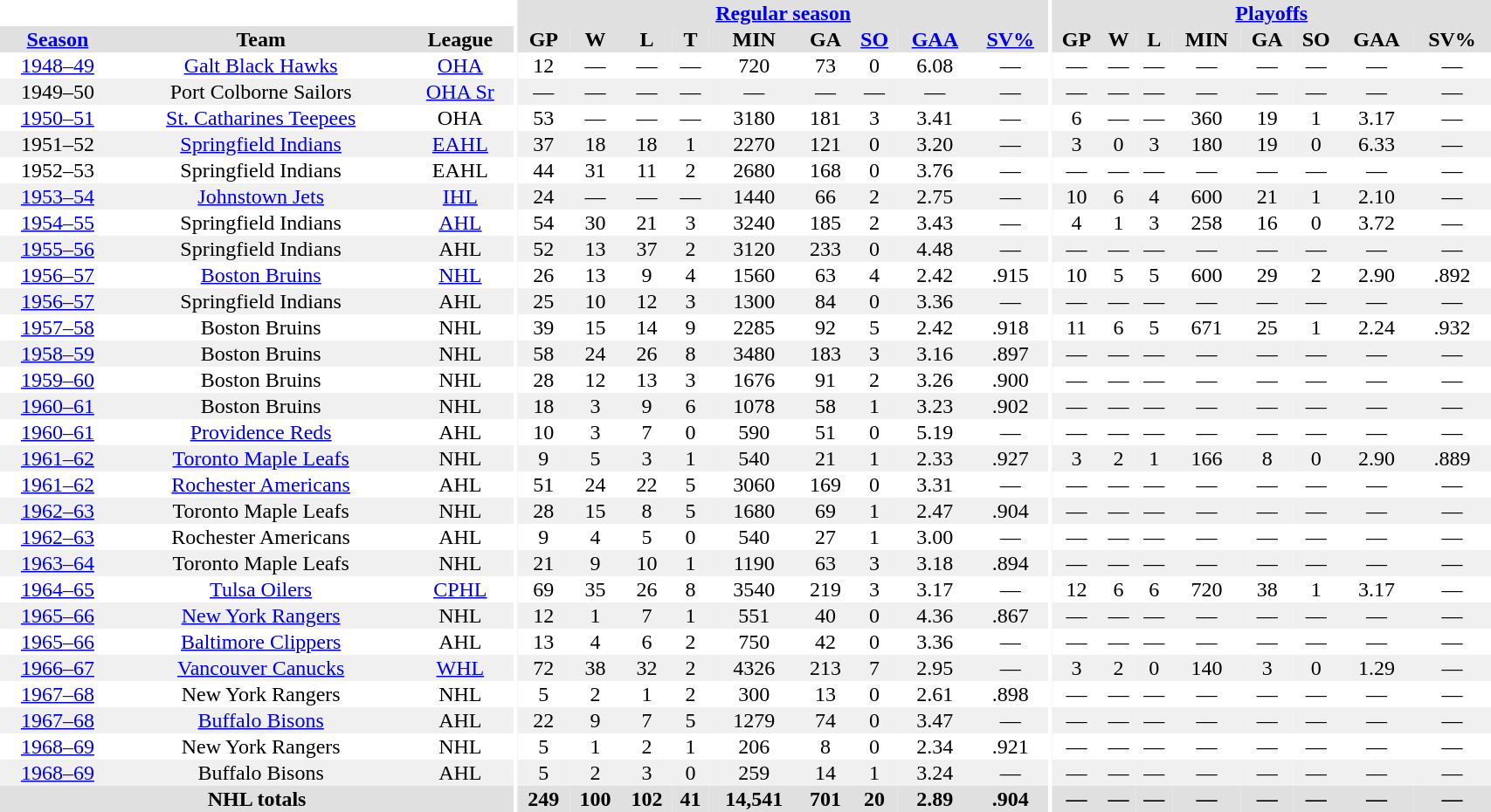<table border="0" cellpadding="1" cellspacing="0" style="width:90%; text-align:center;">
<tr bgcolor="#e0e0e0">
<th colspan="3" bgcolor="#ffffff"></th>
<th rowspan="99" bgcolor="#ffffff"></th>
<th colspan="9" bgcolor="#e0e0e0"><a href='#'>Regular season</a></th>
<th rowspan="99" bgcolor="#ffffff"></th>
<th colspan="8" bgcolor="#e0e0e0"><a href='#'>Playoffs</a></th>
</tr>
<tr bgcolor="#e0e0e0">
<th><a href='#'>Season</a></th>
<th>Team</th>
<th>League</th>
<th>GP</th>
<th>W</th>
<th>L</th>
<th>T</th>
<th>MIN</th>
<th>GA</th>
<th><a href='#'>SO</a></th>
<th><a href='#'>GAA</a></th>
<th><a href='#'>SV%</a></th>
<th>GP</th>
<th>W</th>
<th>L</th>
<th>MIN</th>
<th>GA</th>
<th>SO</th>
<th>GAA</th>
<th>SV%</th>
</tr>
<tr>
<td><a href='#'>1948–49</a></td>
<td><a href='#'>Galt Black Hawks</a></td>
<td><a href='#'>OHA</a></td>
<td>12</td>
<td>—</td>
<td>—</td>
<td>—</td>
<td>720</td>
<td>73</td>
<td>0</td>
<td>6.08</td>
<td>—</td>
<td>—</td>
<td>—</td>
<td>—</td>
<td>—</td>
<td>—</td>
<td>—</td>
<td>—</td>
<td>—</td>
</tr>
<tr bgcolor="#f0f0f0">
<td>1949–50</td>
<td>Port Colborne Sailors</td>
<td><a href='#'>OHA Sr</a></td>
<td>—</td>
<td>—</td>
<td>—</td>
<td>—</td>
<td>—</td>
<td>—</td>
<td>—</td>
<td>—</td>
<td>—</td>
<td>—</td>
<td>—</td>
<td>—</td>
<td>—</td>
<td>—</td>
<td>—</td>
<td>—</td>
<td>—</td>
</tr>
<tr>
<td><a href='#'>1950–51</a></td>
<td><a href='#'>St. Catharines Teepees</a></td>
<td>OHA</td>
<td>53</td>
<td>—</td>
<td>—</td>
<td>—</td>
<td>3180</td>
<td>181</td>
<td>3</td>
<td>3.41</td>
<td>—</td>
<td>6</td>
<td>—</td>
<td>—</td>
<td>360</td>
<td>19</td>
<td>1</td>
<td>3.17</td>
<td>—</td>
</tr>
<tr bgcolor="#f0f0f0">
<td>1951–52</td>
<td><a href='#'>Springfield Indians</a></td>
<td><a href='#'>EAHL</a></td>
<td>37</td>
<td>18</td>
<td>18</td>
<td>1</td>
<td>2270</td>
<td>121</td>
<td>0</td>
<td>3.20</td>
<td>—</td>
<td>3</td>
<td>0</td>
<td>3</td>
<td>180</td>
<td>19</td>
<td>0</td>
<td>6.33</td>
<td>—</td>
</tr>
<tr>
<td>1952–53</td>
<td>Springfield Indians</td>
<td>EAHL</td>
<td>44</td>
<td>31</td>
<td>11</td>
<td>2</td>
<td>2680</td>
<td>168</td>
<td>0</td>
<td>3.76</td>
<td>—</td>
<td>—</td>
<td>—</td>
<td>—</td>
<td>—</td>
<td>—</td>
<td>—</td>
<td>—</td>
<td>—</td>
</tr>
<tr bgcolor="#f0f0f0">
<td><a href='#'>1953–54</a></td>
<td><a href='#'>Johnstown Jets</a></td>
<td><a href='#'>IHL</a></td>
<td>24</td>
<td>—</td>
<td>—</td>
<td>—</td>
<td>1440</td>
<td>66</td>
<td>2</td>
<td>2.75</td>
<td>—</td>
<td>10</td>
<td>6</td>
<td>4</td>
<td>600</td>
<td>21</td>
<td>1</td>
<td>2.10</td>
<td>—</td>
</tr>
<tr>
<td><a href='#'>1954–55</a></td>
<td>Springfield Indians</td>
<td><a href='#'>AHL</a></td>
<td>54</td>
<td>30</td>
<td>21</td>
<td>3</td>
<td>3240</td>
<td>185</td>
<td>2</td>
<td>3.43</td>
<td>—</td>
<td>4</td>
<td>1</td>
<td>3</td>
<td>258</td>
<td>16</td>
<td>0</td>
<td>3.72</td>
<td>—</td>
</tr>
<tr bgcolor="#f0f0f0">
<td><a href='#'>1955–56</a></td>
<td>Springfield Indians</td>
<td>AHL</td>
<td>52</td>
<td>13</td>
<td>37</td>
<td>2</td>
<td>3120</td>
<td>233</td>
<td>0</td>
<td>4.48</td>
<td>—</td>
<td>—</td>
<td>—</td>
<td>—</td>
<td>—</td>
<td>—</td>
<td>—</td>
<td>—</td>
<td>—</td>
</tr>
<tr>
<td><a href='#'>1956–57</a></td>
<td><a href='#'>Boston Bruins</a></td>
<td><a href='#'>NHL</a></td>
<td>26</td>
<td>13</td>
<td>9</td>
<td>4</td>
<td>1560</td>
<td>63</td>
<td>4</td>
<td>2.42</td>
<td>.915</td>
<td>10</td>
<td>5</td>
<td>5</td>
<td>600</td>
<td>29</td>
<td>2</td>
<td>2.90</td>
<td>.892</td>
</tr>
<tr bgcolor="#f0f0f0">
<td><a href='#'>1956–57</a></td>
<td>Springfield Indians</td>
<td>AHL</td>
<td>25</td>
<td>10</td>
<td>12</td>
<td>3</td>
<td>1300</td>
<td>84</td>
<td>0</td>
<td>3.36</td>
<td>—</td>
<td>—</td>
<td>—</td>
<td>—</td>
<td>—</td>
<td>—</td>
<td>—</td>
<td>—</td>
<td>—</td>
</tr>
<tr>
<td><a href='#'>1957–58</a></td>
<td>Boston Bruins</td>
<td>NHL</td>
<td>39</td>
<td>15</td>
<td>14</td>
<td>9</td>
<td>2285</td>
<td>92</td>
<td>5</td>
<td>2.42</td>
<td>.918</td>
<td>11</td>
<td>6</td>
<td>5</td>
<td>671</td>
<td>25</td>
<td>1</td>
<td>2.24</td>
<td>.932</td>
</tr>
<tr bgcolor="#f0f0f0">
<td><a href='#'>1958–59</a></td>
<td>Boston Bruins</td>
<td>NHL</td>
<td>58</td>
<td>24</td>
<td>26</td>
<td>8</td>
<td>3480</td>
<td>183</td>
<td>3</td>
<td>3.16</td>
<td>.897</td>
<td>—</td>
<td>—</td>
<td>—</td>
<td>—</td>
<td>—</td>
<td>—</td>
<td>—</td>
<td>—</td>
</tr>
<tr>
<td><a href='#'>1959–60</a></td>
<td>Boston Bruins</td>
<td>NHL</td>
<td>28</td>
<td>12</td>
<td>13</td>
<td>3</td>
<td>1676</td>
<td>91</td>
<td>2</td>
<td>3.26</td>
<td>.900</td>
<td>—</td>
<td>—</td>
<td>—</td>
<td>—</td>
<td>—</td>
<td>—</td>
<td>—</td>
<td>—</td>
</tr>
<tr bgcolor="#f0f0f0">
<td><a href='#'>1960–61</a></td>
<td>Boston Bruins</td>
<td>NHL</td>
<td>18</td>
<td>3</td>
<td>9</td>
<td>6</td>
<td>1078</td>
<td>58</td>
<td>1</td>
<td>3.23</td>
<td>.902</td>
<td>—</td>
<td>—</td>
<td>—</td>
<td>—</td>
<td>—</td>
<td>—</td>
<td>—</td>
<td>—</td>
</tr>
<tr>
<td><a href='#'>1960–61</a></td>
<td><a href='#'>Providence Reds</a></td>
<td>AHL</td>
<td>10</td>
<td>3</td>
<td>7</td>
<td>0</td>
<td>590</td>
<td>51</td>
<td>0</td>
<td>5.19</td>
<td>—</td>
<td>—</td>
<td>—</td>
<td>—</td>
<td>—</td>
<td>—</td>
<td>—</td>
<td>—</td>
<td>—</td>
</tr>
<tr bgcolor="#f0f0f0">
<td><a href='#'>1961–62</a></td>
<td><a href='#'>Toronto Maple Leafs</a></td>
<td>NHL</td>
<td>9</td>
<td>5</td>
<td>3</td>
<td>1</td>
<td>540</td>
<td>21</td>
<td>1</td>
<td>2.33</td>
<td>.927</td>
<td>3</td>
<td>2</td>
<td>1</td>
<td>166</td>
<td>8</td>
<td>0</td>
<td>2.90</td>
<td>.889</td>
</tr>
<tr>
<td><a href='#'>1961–62</a></td>
<td><a href='#'>Rochester Americans</a></td>
<td>AHL</td>
<td>51</td>
<td>24</td>
<td>22</td>
<td>5</td>
<td>3060</td>
<td>169</td>
<td>0</td>
<td>3.31</td>
<td>—</td>
<td>—</td>
<td>—</td>
<td>—</td>
<td>—</td>
<td>—</td>
<td>—</td>
<td>—</td>
<td>—</td>
</tr>
<tr bgcolor="#f0f0f0">
<td><a href='#'>1962–63</a></td>
<td>Toronto Maple Leafs</td>
<td>NHL</td>
<td>28</td>
<td>15</td>
<td>8</td>
<td>5</td>
<td>1680</td>
<td>69</td>
<td>1</td>
<td>2.47</td>
<td>.904</td>
<td>—</td>
<td>—</td>
<td>—</td>
<td>—</td>
<td>—</td>
<td>—</td>
<td>—</td>
<td>—</td>
</tr>
<tr>
<td><a href='#'>1962–63</a></td>
<td>Rochester Americans</td>
<td>AHL</td>
<td>9</td>
<td>4</td>
<td>5</td>
<td>0</td>
<td>540</td>
<td>27</td>
<td>1</td>
<td>3.00</td>
<td>—</td>
<td>—</td>
<td>—</td>
<td>—</td>
<td>—</td>
<td>—</td>
<td>—</td>
<td>—</td>
<td>—</td>
</tr>
<tr bgcolor="#f0f0f0">
<td><a href='#'>1963–64</a></td>
<td>Toronto Maple Leafs</td>
<td>NHL</td>
<td>21</td>
<td>9</td>
<td>10</td>
<td>1</td>
<td>1190</td>
<td>63</td>
<td>3</td>
<td>3.18</td>
<td>.894</td>
<td>—</td>
<td>—</td>
<td>—</td>
<td>—</td>
<td>—</td>
<td>—</td>
<td>—</td>
<td>—</td>
</tr>
<tr>
<td><a href='#'>1964–65</a></td>
<td><a href='#'>Tulsa Oilers</a></td>
<td><a href='#'>CPHL</a></td>
<td>69</td>
<td>35</td>
<td>26</td>
<td>8</td>
<td>3540</td>
<td>219</td>
<td>3</td>
<td>3.17</td>
<td>—</td>
<td>12</td>
<td>6</td>
<td>6</td>
<td>720</td>
<td>38</td>
<td>1</td>
<td>3.17</td>
<td>—</td>
</tr>
<tr bgcolor="#f0f0f0">
<td><a href='#'>1965–66</a></td>
<td><a href='#'>New York Rangers</a></td>
<td>NHL</td>
<td>12</td>
<td>1</td>
<td>7</td>
<td>1</td>
<td>551</td>
<td>40</td>
<td>0</td>
<td>4.36</td>
<td>.867</td>
<td>—</td>
<td>—</td>
<td>—</td>
<td>—</td>
<td>—</td>
<td>—</td>
<td>—</td>
<td>—</td>
</tr>
<tr>
<td><a href='#'>1965–66</a></td>
<td><a href='#'>Baltimore Clippers</a></td>
<td>AHL</td>
<td>13</td>
<td>4</td>
<td>6</td>
<td>2</td>
<td>750</td>
<td>42</td>
<td>0</td>
<td>3.36</td>
<td>—</td>
<td>—</td>
<td>—</td>
<td>—</td>
<td>—</td>
<td>—</td>
<td>—</td>
<td>—</td>
<td>—</td>
</tr>
<tr bgcolor="#f0f0f0">
<td><a href='#'>1966–67</a></td>
<td><a href='#'>Vancouver Canucks</a></td>
<td><a href='#'>WHL</a></td>
<td>72</td>
<td>38</td>
<td>32</td>
<td>2</td>
<td>4326</td>
<td>213</td>
<td>7</td>
<td>2.95</td>
<td>—</td>
<td>3</td>
<td>2</td>
<td>0</td>
<td>140</td>
<td>3</td>
<td>0</td>
<td>1.29</td>
<td>—</td>
</tr>
<tr>
<td><a href='#'>1967–68</a></td>
<td>New York Rangers</td>
<td>NHL</td>
<td>5</td>
<td>2</td>
<td>1</td>
<td>2</td>
<td>300</td>
<td>13</td>
<td>0</td>
<td>2.61</td>
<td>.898</td>
<td>—</td>
<td>—</td>
<td>—</td>
<td>—</td>
<td>—</td>
<td>—</td>
<td>—</td>
<td>—</td>
</tr>
<tr bgcolor="#f0f0f0">
<td><a href='#'>1967–68</a></td>
<td><a href='#'>Buffalo Bisons</a></td>
<td>AHL</td>
<td>22</td>
<td>9</td>
<td>7</td>
<td>5</td>
<td>1279</td>
<td>74</td>
<td>0</td>
<td>3.47</td>
<td>—</td>
<td>—</td>
<td>—</td>
<td>—</td>
<td>—</td>
<td>—</td>
<td>—</td>
<td>—</td>
<td>—</td>
</tr>
<tr>
<td><a href='#'>1968–69</a></td>
<td>New York Rangers</td>
<td>NHL</td>
<td>5</td>
<td>1</td>
<td>2</td>
<td>1</td>
<td>206</td>
<td>8</td>
<td>0</td>
<td>2.34</td>
<td>.921</td>
<td>—</td>
<td>—</td>
<td>—</td>
<td>—</td>
<td>—</td>
<td>—</td>
<td>—</td>
<td>—</td>
</tr>
<tr bgcolor="#f0f0f0">
<td><a href='#'>1968–69</a></td>
<td>Buffalo Bisons</td>
<td>AHL</td>
<td>5</td>
<td>2</td>
<td>3</td>
<td>0</td>
<td>259</td>
<td>14</td>
<td>1</td>
<td>3.24</td>
<td>—</td>
<td>—</td>
<td>—</td>
<td>—</td>
<td>—</td>
<td>—</td>
<td>—</td>
<td>—</td>
<td>—</td>
</tr>
<tr bgcolor="#e0e0e0">
<th colspan=3>NHL totals</th>
<th>249</th>
<th>100</th>
<th>102</th>
<th>41</th>
<th>14,541</th>
<th>701</th>
<th>20</th>
<th>2.89</th>
<th>.904</th>
<th>—</th>
<th>—</th>
<th>—</th>
<th>—</th>
<th>—</th>
<th>—</th>
<th>—</th>
<th>—</th>
</tr>
</table>
